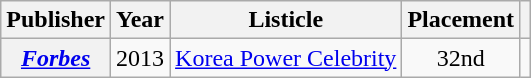<table class="wikitable plainrowheaders sortable" style="margin-right: 0;">
<tr>
<th scope="col">Publisher</th>
<th scope="col">Year</th>
<th scope="col">Listicle</th>
<th scope="col">Placement</th>
<th scope="col" class="unsortable"></th>
</tr>
<tr>
<th scope="row"><em><a href='#'>Forbes</a></em></th>
<td>2013</td>
<td><a href='#'>Korea Power Celebrity</a></td>
<td style="text-align:center;">32nd</td>
<td style="text-align:center;"></td>
</tr>
</table>
